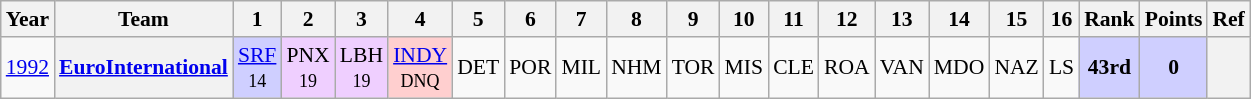<table class="wikitable" style="text-align:center; font-size:90%">
<tr>
<th>Year</th>
<th>Team</th>
<th>1</th>
<th>2</th>
<th>3</th>
<th>4</th>
<th>5</th>
<th>6</th>
<th>7</th>
<th>8</th>
<th>9</th>
<th>10</th>
<th>11</th>
<th>12</th>
<th>13</th>
<th>14</th>
<th>15</th>
<th>16</th>
<th>Rank</th>
<th>Points</th>
<th>Ref</th>
</tr>
<tr>
<td><a href='#'>1992</a></td>
<th><a href='#'>EuroInternational</a></th>
<td style="background:#CFCFFF;"><a href='#'>SRF</a><br><small>14</small></td>
<td style="background:#EFCFFF;">PNX<br><small>19</small></td>
<td style="background:#EFCFFF;">LBH<br><small>19</small></td>
<td style="background:#ffcfcf;"><a href='#'>INDY</a><br><small>DNQ</small></td>
<td>DET</td>
<td>POR</td>
<td>MIL</td>
<td>NHM</td>
<td>TOR</td>
<td>MIS</td>
<td>CLE</td>
<td>ROA</td>
<td>VAN</td>
<td>MDO</td>
<td>NAZ</td>
<td>LS</td>
<th style="background:#CFCFFF;">43rd</th>
<th style="background:#CFCFFF;">0</th>
<th></th>
</tr>
</table>
